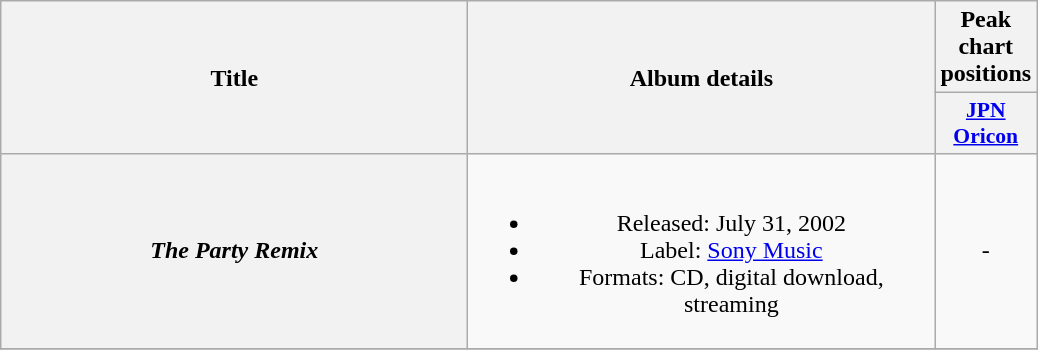<table class="wikitable plainrowheaders" style="text-align:center;">
<tr>
<th scope="col" rowspan="2" style="width:19em;">Title</th>
<th scope="col" rowspan="2" style="width:19em;">Album details</th>
<th scope="col">Peak chart positions</th>
</tr>
<tr>
<th scope="col" style="width:2.9em;font-size:90%;"><a href='#'>JPN<br>Oricon</a><br></th>
</tr>
<tr>
<th scope="row"><em>The Party Remix</em></th>
<td><br><ul><li>Released: July 31, 2002</li><li>Label: <a href='#'>Sony Music</a></li><li>Formats: CD, digital download, streaming</li></ul></td>
<td>-</td>
</tr>
<tr>
</tr>
</table>
